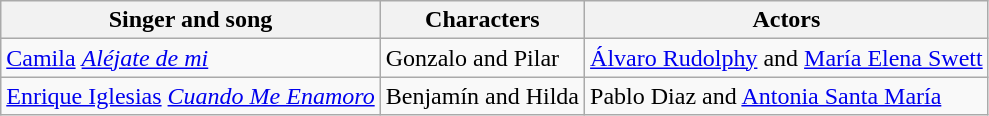<table class="wikitable">
<tr>
<th>Singer and song</th>
<th>Characters</th>
<th>Actors</th>
</tr>
<tr>
<td><a href='#'>Camila</a> <em><a href='#'>Aléjate de mi</a></em></td>
<td>Gonzalo and Pilar</td>
<td><a href='#'>Álvaro Rudolphy</a> and <a href='#'>María Elena Swett</a></td>
</tr>
<tr>
<td><a href='#'>Enrique Iglesias</a> <em><a href='#'>Cuando Me Enamoro</a></em></td>
<td>Benjamín and Hilda</td>
<td>Pablo Diaz and <a href='#'>Antonia Santa María</a></td>
</tr>
</table>
